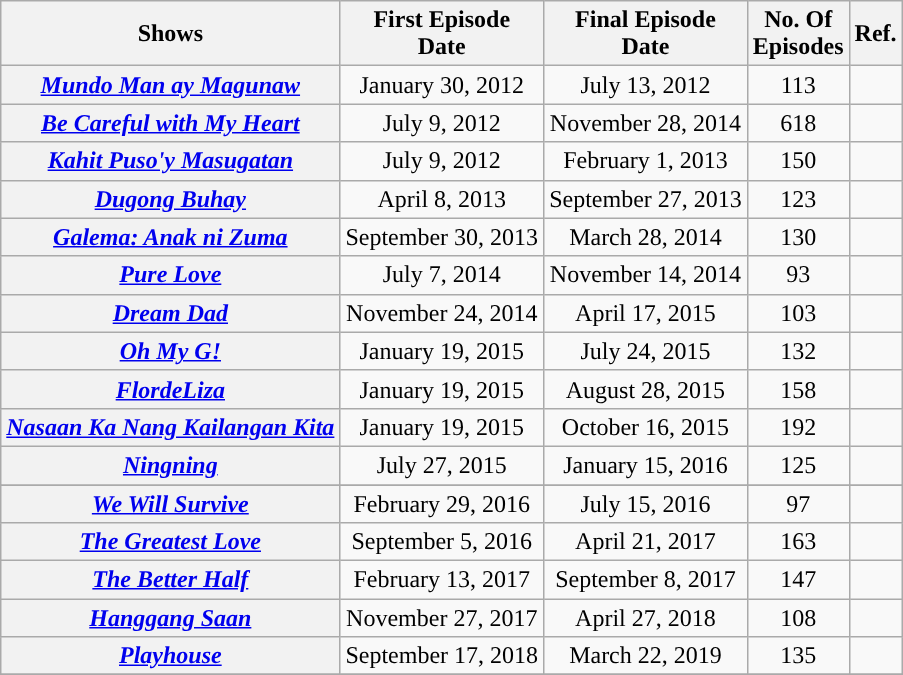<table class="wikitable" style="text-align:center;">
<tr>
<th>Shows</th>
<th>First Episode<br>Date</th>
<th>Final Episode<br>Date</th>
<th>No. Of<br>Episodes</th>
<th>Ref.</th>
</tr>
<tr>
<th><em><a href='#'>Mundo Man ay Magunaw</a></em></th>
<td>January 30, 2012</td>
<td>July 13, 2012</td>
<td>113</td>
<td></td>
</tr>
<tr>
<th><em><a href='#'>Be Careful with My Heart</a></em></th>
<td>July 9, 2012</td>
<td>November 28, 2014</td>
<td>618</td>
<td></td>
</tr>
<tr>
<th><em><a href='#'>Kahit Puso'y Masugatan</a></em></th>
<td>July 9, 2012</td>
<td>February 1, 2013</td>
<td>150</td>
<td></td>
</tr>
<tr>
<th><em><a href='#'>Dugong Buhay</a></em></th>
<td>April 8, 2013</td>
<td>September 27, 2013</td>
<td>123</td>
<td></td>
</tr>
<tr>
<th><em><a href='#'>Galema: Anak ni Zuma</a></em></th>
<td>September 30, 2013</td>
<td>March 28, 2014</td>
<td>130</td>
<td></td>
</tr>
<tr>
<th><em><a href='#'>Pure Love</a></em></th>
<td>July 7, 2014</td>
<td>November 14, 2014</td>
<td>93</td>
<td></td>
</tr>
<tr>
<th><em><a href='#'>Dream Dad</a></em></th>
<td>November 24, 2014</td>
<td>April 17, 2015</td>
<td>103</td>
<td></td>
</tr>
<tr>
<th><em><a href='#'>Oh My G!</a></em></th>
<td>January 19, 2015</td>
<td>July 24, 2015</td>
<td>132</td>
<td></td>
</tr>
<tr>
<th><em><a href='#'>FlordeLiza</a></em></th>
<td>January 19, 2015</td>
<td>August 28, 2015</td>
<td>158</td>
<td></td>
</tr>
<tr>
<th><em><a href='#'>Nasaan Ka Nang Kailangan Kita</a></em></th>
<td>January 19, 2015</td>
<td>October 16, 2015</td>
<td>192</td>
<td></td>
</tr>
<tr>
<th><em><a href='#'>Ningning</a></em></th>
<td>July 27, 2015</td>
<td>January 15, 2016</td>
<td>125</td>
<td></td>
</tr>
<tr>
</tr>
<tr>
<th><em><a href='#'>We Will Survive</a></em></th>
<td>February 29, 2016</td>
<td>July 15, 2016</td>
<td>97</td>
<td></td>
</tr>
<tr>
<th><em><a href='#'>The Greatest Love</a></em></th>
<td>September 5, 2016</td>
<td>April 21, 2017</td>
<td>163</td>
<td></td>
</tr>
<tr>
<th><em><a href='#'>The Better Half</a></em></th>
<td>February 13, 2017</td>
<td>September 8, 2017</td>
<td>147</td>
<td></td>
</tr>
<tr>
<th><em><a href='#'>Hanggang Saan</a></em></th>
<td>November 27, 2017</td>
<td>April 27, 2018</td>
<td>108</td>
<td></td>
</tr>
<tr>
<th><em><a href='#'>Playhouse</a></em></th>
<td>September 17, 2018</td>
<td>March 22, 2019</td>
<td>135</td>
<td></td>
</tr>
<tr>
</tr>
</table>
